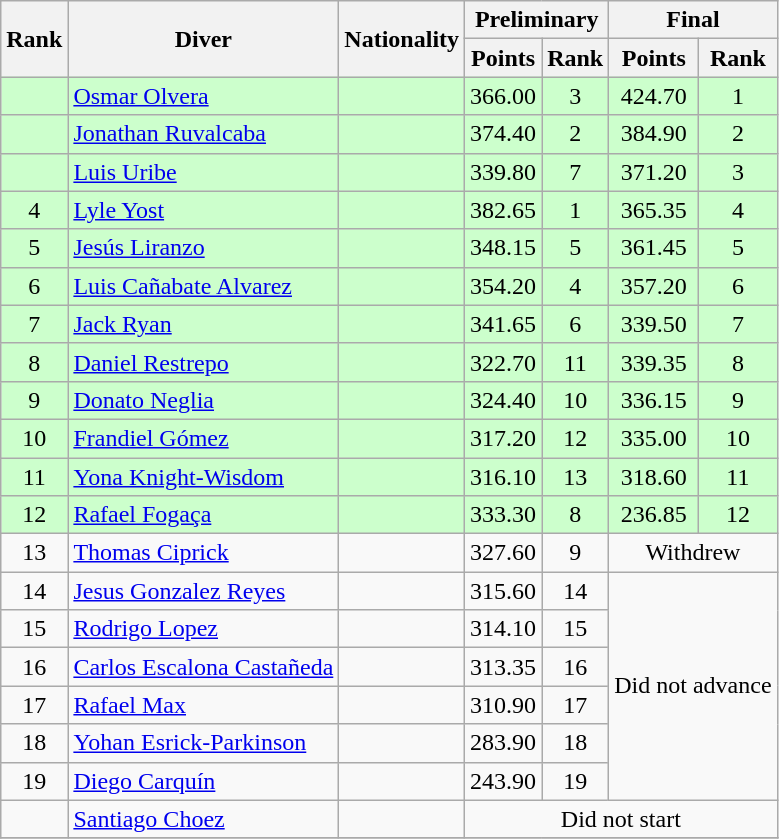<table class="wikitable sortable" style="font-size:100%">
<tr>
<th rowspan="2">Rank</th>
<th rowspan="2">Diver</th>
<th rowspan="2">Nationality</th>
<th colspan="2">Preliminary</th>
<th colspan="2">Final</th>
</tr>
<tr>
<th>Points</th>
<th>Rank</th>
<th>Points</th>
<th>Rank</th>
</tr>
<tr bgcolor=ccffcc>
<td align=center></td>
<td><a href='#'>Osmar Olvera</a></td>
<td></td>
<td align=center>366.00</td>
<td align=center>3</td>
<td align=center>424.70</td>
<td align=center>1</td>
</tr>
<tr bgcolor=ccffcc>
<td align=center></td>
<td><a href='#'>Jonathan Ruvalcaba</a></td>
<td></td>
<td align=center>374.40</td>
<td align=center>2</td>
<td align=center>384.90</td>
<td align=center>2</td>
</tr>
<tr bgcolor=ccffcc>
<td align=center></td>
<td><a href='#'>Luis Uribe</a></td>
<td></td>
<td align=center>339.80</td>
<td align=center>7</td>
<td align=center>371.20</td>
<td align=center>3</td>
</tr>
<tr bgcolor=ccffcc>
<td align=center>4</td>
<td><a href='#'>Lyle Yost</a></td>
<td></td>
<td align=center>382.65</td>
<td align=center>1</td>
<td align=center>365.35</td>
<td align=center>4</td>
</tr>
<tr bgcolor=ccffcc>
<td align=center>5</td>
<td><a href='#'>Jesús Liranzo</a></td>
<td></td>
<td align=center>348.15</td>
<td align=center>5</td>
<td align=center>361.45</td>
<td align=center>5</td>
</tr>
<tr bgcolor=ccffcc>
<td align=center>6</td>
<td><a href='#'>Luis Cañabate Alvarez</a></td>
<td></td>
<td align=center>354.20</td>
<td align=center>4</td>
<td align=center>357.20</td>
<td align=center>6</td>
</tr>
<tr bgcolor=ccffcc>
<td align=center>7</td>
<td><a href='#'>Jack Ryan</a></td>
<td></td>
<td align=center>341.65</td>
<td align=center>6</td>
<td align=center>339.50</td>
<td align=center>7</td>
</tr>
<tr bgcolor=ccffcc>
<td align=center>8</td>
<td><a href='#'>Daniel Restrepo</a></td>
<td></td>
<td align=center>322.70</td>
<td align=center>11</td>
<td align=center>339.35</td>
<td align=center>8</td>
</tr>
<tr bgcolor=ccffcc>
<td align=center>9</td>
<td><a href='#'>Donato Neglia</a></td>
<td></td>
<td align=center>324.40</td>
<td align=center>10</td>
<td align=center>336.15</td>
<td align=center>9</td>
</tr>
<tr bgcolor=ccffcc>
<td align=center>10</td>
<td><a href='#'>Frandiel Gómez</a></td>
<td></td>
<td align=center>317.20</td>
<td align=center>12</td>
<td align=center>335.00</td>
<td align=center>10</td>
</tr>
<tr bgcolor=ccffcc>
<td align=center>11</td>
<td><a href='#'>Yona Knight-Wisdom</a></td>
<td></td>
<td align=center>316.10</td>
<td align=center>13</td>
<td align=center>318.60</td>
<td align=center>11</td>
</tr>
<tr bgcolor=ccffcc>
<td align=center>12</td>
<td><a href='#'>Rafael Fogaça</a></td>
<td></td>
<td align=center>333.30</td>
<td align=center>8</td>
<td align=center>236.85</td>
<td align=center>12</td>
</tr>
<tr>
<td align=center>13</td>
<td><a href='#'>Thomas Ciprick</a></td>
<td></td>
<td align=center>327.60</td>
<td align=center>9</td>
<td align=center colspan=2>Withdrew</td>
</tr>
<tr>
<td align=center>14</td>
<td><a href='#'>Jesus Gonzalez Reyes</a></td>
<td></td>
<td align=center>315.60</td>
<td align=center>14</td>
<td align=center colspan=2 rowspan=6>Did not advance</td>
</tr>
<tr>
<td align=center>15</td>
<td><a href='#'>Rodrigo Lopez</a></td>
<td></td>
<td align=center>314.10</td>
<td align=center>15</td>
</tr>
<tr>
<td align=center>16</td>
<td><a href='#'>Carlos Escalona Castañeda</a></td>
<td></td>
<td align=center>313.35</td>
<td align=center>16</td>
</tr>
<tr>
<td align=center>17</td>
<td><a href='#'>Rafael Max</a></td>
<td></td>
<td align=center>310.90</td>
<td align=center>17</td>
</tr>
<tr>
<td align=center>18</td>
<td><a href='#'>Yohan Esrick-Parkinson</a></td>
<td></td>
<td align=center>283.90</td>
<td align=center>18</td>
</tr>
<tr>
<td align=center>19</td>
<td><a href='#'>Diego Carquín</a></td>
<td></td>
<td align=center>243.90</td>
<td align=center>19</td>
</tr>
<tr>
<td></td>
<td><a href='#'>Santiago Choez</a></td>
<td></td>
<td colspan="4" align="center">Did not start</td>
</tr>
<tr>
</tr>
</table>
